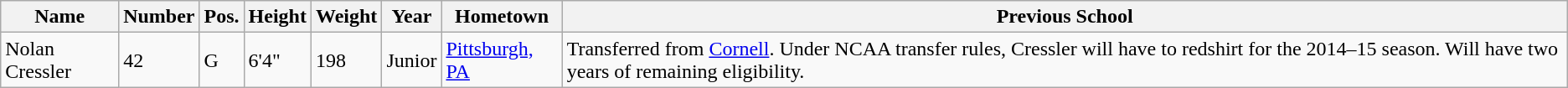<table class="wikitable sortable" border="1">
<tr>
<th>Name</th>
<th>Number</th>
<th>Pos.</th>
<th>Height</th>
<th>Weight</th>
<th>Year</th>
<th>Hometown</th>
<th class="unsortable">Previous School</th>
</tr>
<tr>
<td sortname>Nolan Cressler</td>
<td>42</td>
<td>G</td>
<td>6'4"</td>
<td>198</td>
<td>Junior</td>
<td><a href='#'>Pittsburgh, PA</a></td>
<td>Transferred from <a href='#'>Cornell</a>. Under NCAA transfer rules, Cressler will have to redshirt for the 2014–15 season. Will have two years of remaining eligibility.</td>
</tr>
</table>
